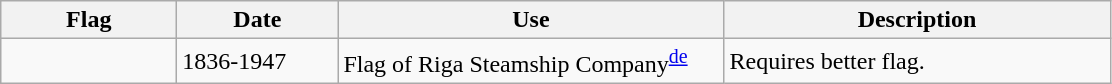<table class="wikitable">
<tr>
<th style="width:110px">Flag</th>
<th style="width:100px">Date</th>
<th style="width:250px">Use</th>
<th style="width:250px">Description</th>
</tr>
<tr>
<td></td>
<td>1836-1947</td>
<td>Flag of Riga Steamship Company<sup><a href='#'>de</a></sup></td>
<td>Requires better flag.</td>
</tr>
</table>
